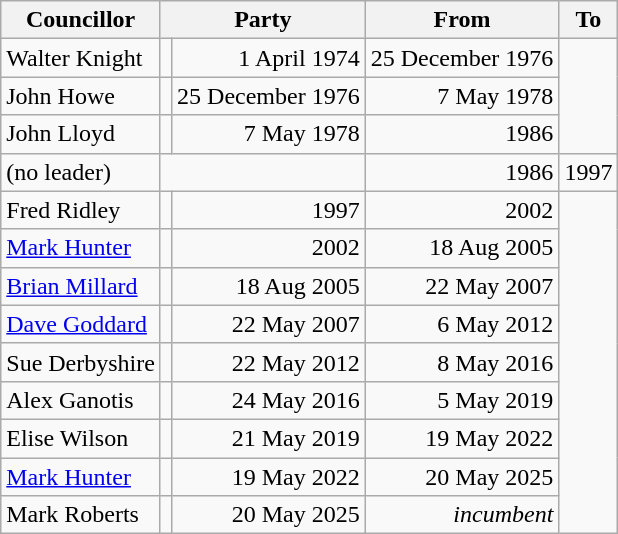<table class=wikitable>
<tr>
<th>Councillor</th>
<th colspan=2>Party</th>
<th>From</th>
<th>To</th>
</tr>
<tr>
<td>Walter Knight</td>
<td></td>
<td align=right>1 April 1974</td>
<td align=right>25 December 1976</td>
</tr>
<tr>
<td>John Howe</td>
<td></td>
<td align=right>25 December 1976</td>
<td align=right>7 May 1978</td>
</tr>
<tr>
<td>John Lloyd</td>
<td></td>
<td align=right>7 May 1978</td>
<td align=right>1986</td>
</tr>
<tr>
<td>(no leader)</td>
<td colspan=2></td>
<td align=right>1986</td>
<td align=right>1997</td>
</tr>
<tr>
<td>Fred Ridley</td>
<td></td>
<td align=right>1997</td>
<td align=right>2002</td>
</tr>
<tr>
<td><a href='#'>Mark Hunter</a></td>
<td></td>
<td align=right>2002</td>
<td align=right>18 Aug 2005</td>
</tr>
<tr>
<td><a href='#'>Brian Millard</a></td>
<td></td>
<td align=right>18 Aug 2005</td>
<td align=right>22 May 2007</td>
</tr>
<tr>
<td><a href='#'>Dave Goddard</a></td>
<td></td>
<td align=right>22 May 2007</td>
<td align=right>6 May 2012</td>
</tr>
<tr>
<td>Sue Derbyshire</td>
<td></td>
<td align=right>22 May 2012</td>
<td align=right>8 May 2016</td>
</tr>
<tr>
<td>Alex Ganotis</td>
<td></td>
<td align=right>24 May 2016</td>
<td align=right>5 May 2019</td>
</tr>
<tr>
<td>Elise Wilson</td>
<td></td>
<td align=right>21 May 2019</td>
<td align=right>19 May 2022</td>
</tr>
<tr>
<td><a href='#'>Mark Hunter</a></td>
<td></td>
<td align=right>19 May 2022</td>
<td align=right>20 May 2025</td>
</tr>
<tr>
<td>Mark Roberts</td>
<td></td>
<td align=right>20 May 2025</td>
<td align=right><em>incumbent</em></td>
</tr>
</table>
